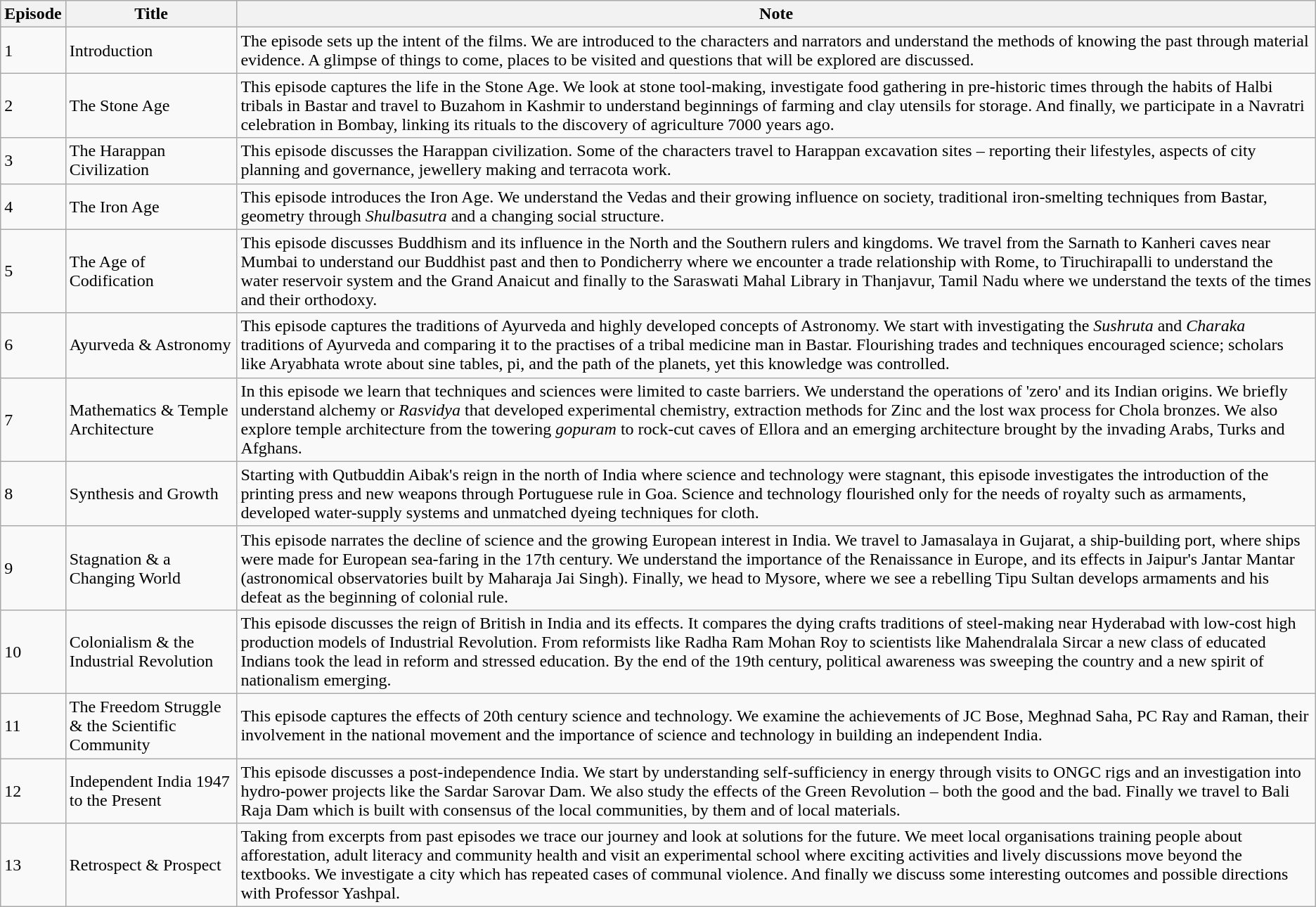<table class="wikitable">
<tr>
<th>Episode</th>
<th>Title</th>
<th>Note</th>
</tr>
<tr>
<td>1</td>
<td>Introduction</td>
<td>The episode sets up the intent of the films. We are introduced to the characters and narrators and understand the methods of knowing the past through material evidence. A glimpse of things to come, places to be visited and questions that will be explored are discussed.</td>
</tr>
<tr>
<td>2</td>
<td>The Stone Age</td>
<td>This episode captures the life in the Stone Age. We look at stone tool-making, investigate food gathering in pre-historic times through the habits of Halbi tribals in Bastar and travel to Buzahom in Kashmir to understand beginnings of farming and clay utensils for storage. And finally, we participate in a Navratri celebration in Bombay, linking its rituals to the discovery of agriculture 7000 years ago.</td>
</tr>
<tr>
<td>3</td>
<td>The Harappan Civilization</td>
<td>This episode discusses the Harappan civilization. Some of the characters travel to Harappan excavation sites – reporting their lifestyles, aspects of city planning and governance, jewellery making and terracota work.</td>
</tr>
<tr>
<td>4</td>
<td>The Iron Age</td>
<td>This episode introduces the Iron Age. We understand the Vedas and their growing influence on society, traditional iron-smelting techniques from Bastar, geometry through <em>Shulbasutra</em> and a changing social structure.</td>
</tr>
<tr>
<td>5</td>
<td>The Age of Codification</td>
<td>This episode discusses Buddhism and its influence in the North and the Southern rulers and kingdoms. We travel from the Sarnath to Kanheri caves near Mumbai to understand our Buddhist past and then to Pondicherry where we encounter a trade relationship with Rome, to Tiruchirapalli to understand the water reservoir system and the Grand Anaicut and finally to the Saraswati Mahal Library in Thanjavur, Tamil Nadu where we understand the texts of the times and their orthodoxy.</td>
</tr>
<tr>
<td>6</td>
<td>Ayurveda & Astronomy</td>
<td>This episode captures the traditions of Ayurveda and highly developed concepts of Astronomy. We start with investigating the <em>Sushruta</em> and <em>Charaka</em> traditions of Ayurveda and comparing it to the practises of a tribal medicine man in Bastar. Flourishing trades and techniques encouraged science; scholars like Aryabhata wrote about sine tables, pi, and the path of the planets, yet this knowledge was controlled.</td>
</tr>
<tr>
<td>7</td>
<td>Mathematics & Temple Architecture</td>
<td>In this episode we learn that techniques and sciences were limited to caste barriers. We understand the operations of 'zero' and its Indian origins. We briefly understand alchemy or <em>Rasvidya</em> that developed experimental chemistry, extraction methods for Zinc and the lost wax process for Chola bronzes. We also explore temple architecture from the towering <em>gopuram</em> to rock-cut caves of Ellora and an emerging architecture brought by the invading Arabs, Turks and Afghans.</td>
</tr>
<tr>
<td>8</td>
<td>Synthesis and Growth</td>
<td>Starting with Qutbuddin Aibak's reign in the north of India where science and technology were stagnant, this episode investigates the introduction of the printing press and new weapons through Portuguese rule in Goa. Science and technology flourished only for the needs of royalty such as armaments, developed water-supply systems and unmatched dyeing techniques for cloth.</td>
</tr>
<tr>
<td>9</td>
<td>Stagnation & a Changing World</td>
<td>This episode narrates the decline of science and the growing European interest in India. We travel to Jamasalaya in Gujarat, a ship-building port, where ships were made for European sea-faring in the 17th century. We understand the importance of the Renaissance in Europe, and its effects in Jaipur's Jantar Mantar (astronomical observatories built by Maharaja Jai Singh). Finally, we head to Mysore, where we see a rebelling Tipu Sultan develops armaments and his defeat as the beginning of colonial rule.</td>
</tr>
<tr>
<td>10</td>
<td>Colonialism & the Industrial Revolution</td>
<td>This episode discusses the reign of British in India and its effects. It compares the dying crafts traditions of steel-making near Hyderabad with low-cost high production models of Industrial Revolution. From reformists like Radha Ram Mohan Roy to scientists like Mahendralala Sircar a new class of educated Indians took the lead in reform and stressed education. By the end of the 19th century, political awareness was sweeping the country and a new spirit of nationalism emerging.</td>
</tr>
<tr>
<td>11</td>
<td>The Freedom Struggle & the Scientific Community</td>
<td>This episode captures the effects of 20th century science and technology. We examine the achievements of JC Bose, Meghnad Saha, PC Ray and Raman, their involvement in the national movement and the importance of science and technology in building an independent India.</td>
</tr>
<tr>
<td>12</td>
<td>Independent India 1947 to the Present</td>
<td>This episode discusses a post-independence India. We start by understanding self-sufficiency in energy through visits to ONGC rigs and an investigation into hydro-power projects like the Sardar Sarovar Dam. We also study the effects of the Green Revolution – both the good and the bad. Finally we travel to Bali Raja Dam which is built with consensus of the local communities, by them and of local materials.</td>
</tr>
<tr>
<td>13</td>
<td>Retrospect & Prospect</td>
<td>Taking from excerpts from past episodes we trace our journey and look at solutions for the future. We meet local organisations training people about afforestation, adult literacy and community health and visit an experimental school where exciting activities and lively discussions move beyond the textbooks. We investigate a city which has repeated cases of communal violence. And finally we discuss some interesting outcomes and possible directions with Professor Yashpal.</td>
</tr>
</table>
